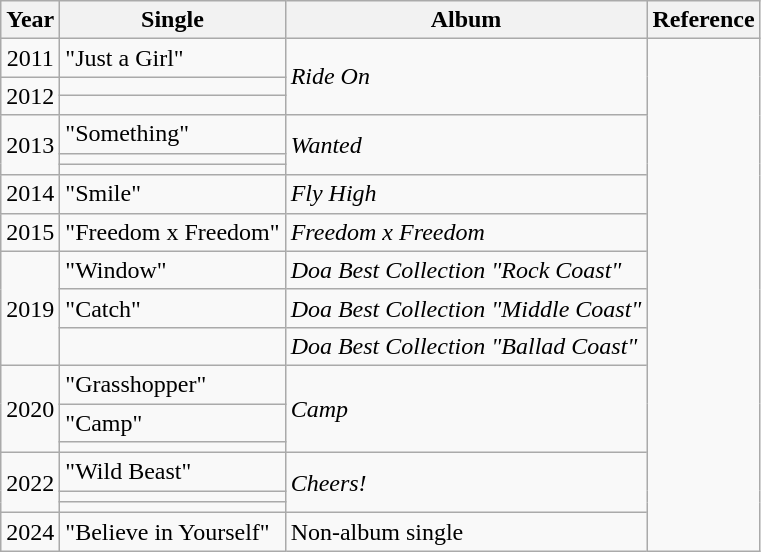<table class="wikitable plainrowheaders" style="text-align:center;">
<tr>
<th scope="col">Year</th>
<th scope="col">Single</th>
<th scope="col">Album</th>
<th scope="col">Reference</th>
</tr>
<tr>
<td rowspan="1">2011</td>
<td style="text-align:left;">"Just a Girl"<br></td>
<td rowspan="3"style="text-align:left;"><em>Ride On</em> <br></td>
<td rowspan="18"></td>
</tr>
<tr>
<td rowspan="2">2012</td>
<td style="text-align:left;"></td>
</tr>
<tr>
<td style="text-align:left;"></td>
</tr>
<tr>
<td rowspan="3">2013</td>
<td style="text-align:left;">"Something"</td>
<td rowspan="3"style="text-align:left;"><em>Wanted</em></td>
</tr>
<tr>
<td style="text-align:left;"></td>
</tr>
<tr>
<td style="text-align:left;"></td>
</tr>
<tr>
<td rowspan="1">2014</td>
<td style="text-align:left;">"Smile"</td>
<td style="text-align:left;"><em>Fly High</em></td>
</tr>
<tr>
<td rowspan="1">2015</td>
<td style="text-align:left;">"Freedom x Freedom"</td>
<td style="text-align:left;"><em>Freedom x Freedom</em></td>
</tr>
<tr>
<td rowspan="3">2019</td>
<td style="text-align:left;">"Window"</td>
<td style="text-align:left;"><em>Doa Best Collection "Rock Coast"</em></td>
</tr>
<tr>
<td style="text-align:left;">"Catch"</td>
<td style="text-align:left;"><em>Doa Best Collection "Middle Coast"</em></td>
</tr>
<tr>
<td style="text-align:left;"></td>
<td style="text-align:left;"><em>Doa Best Collection "Ballad Coast"</em></td>
</tr>
<tr>
<td rowspan="3">2020</td>
<td style="text-align:left;">"Grasshopper"</td>
<td rowspan="3"style="text-align:left;"><em>Camp</em></td>
</tr>
<tr>
<td style="text-align:left;">"Camp"</td>
</tr>
<tr>
<td style="text-align:left;"></td>
</tr>
<tr>
<td rowspan="3">2022</td>
<td style="text-align:left;">"Wild Beast"</td>
<td rowspan="3"style="text-align:left;"><em>Cheers!</em></td>
</tr>
<tr>
<td style="text-align:left;"></td>
</tr>
<tr>
<td style="text-align:left;"></td>
</tr>
<tr>
<td>2024</td>
<td style="text-align:left;">"Believe in Yourself"</td>
<td style="text-align:left;">Non-album single</td>
</tr>
</table>
